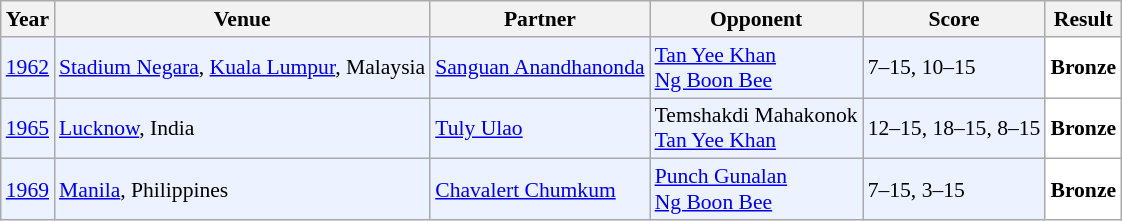<table class="sortable wikitable" style="font-size: 90%;">
<tr>
<th>Year</th>
<th>Venue</th>
<th>Partner</th>
<th>Opponent</th>
<th>Score</th>
<th>Result</th>
</tr>
<tr style="background:#ECF2FF">
<td align="center"><a href='#'>1962</a></td>
<td align="left"><a href='#'>Stadium Negara</a>, <a href='#'>Kuala Lumpur</a>, Malaysia</td>
<td align="left"> <a href='#'>Sanguan Anandhanonda</a></td>
<td align="left"> <a href='#'>Tan Yee Khan</a><br> <a href='#'>Ng Boon Bee</a></td>
<td align="left">7–15, 10–15</td>
<td style="text-align:left; background:white"> <strong>Bronze</strong></td>
</tr>
<tr style="background:#ECF2FF">
<td align="center"><a href='#'>1965</a></td>
<td align="left"><a href='#'>Lucknow</a>, India</td>
<td align="left"> <a href='#'>Tuly Ulao</a></td>
<td align="left"> Temshakdi Mahakonok<br> <a href='#'>Tan Yee Khan</a></td>
<td align="left">12–15, 18–15, 8–15</td>
<td style="text-align:left; background:white"> <strong>Bronze</strong></td>
</tr>
<tr style="background:#ECF2FF">
<td align="center"><a href='#'>1969</a></td>
<td align="left"><a href='#'>Manila</a>, Philippines</td>
<td align="left"> <a href='#'>Chavalert Chumkum</a></td>
<td align="left"> <a href='#'>Punch Gunalan</a><br> <a href='#'>Ng Boon Bee</a></td>
<td align="left">7–15, 3–15</td>
<td style="text-align:left; background:white"> <strong>Bronze</strong></td>
</tr>
</table>
